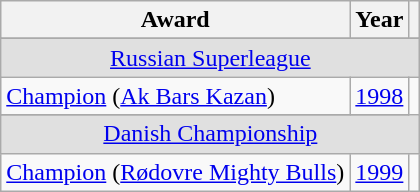<table class="wikitable">
<tr>
<th>Award</th>
<th>Year</th>
<th></th>
</tr>
<tr>
</tr>
<tr ALIGN="center" bgcolor="#e0e0e0">
<td colspan="3"><a href='#'>Russian Superleague</a></td>
</tr>
<tr>
<td><a href='#'>Champion</a> (<a href='#'>Ak Bars Kazan</a>)</td>
<td><a href='#'>1998</a></td>
</tr>
<tr>
</tr>
<tr ALIGN="center" bgcolor="#e0e0e0">
<td colspan="3"><a href='#'>Danish Championship</a></td>
</tr>
<tr>
<td><a href='#'>Champion</a> (<a href='#'>Rødovre Mighty Bulls</a>)</td>
<td><a href='#'>1999</a></td>
</tr>
</table>
